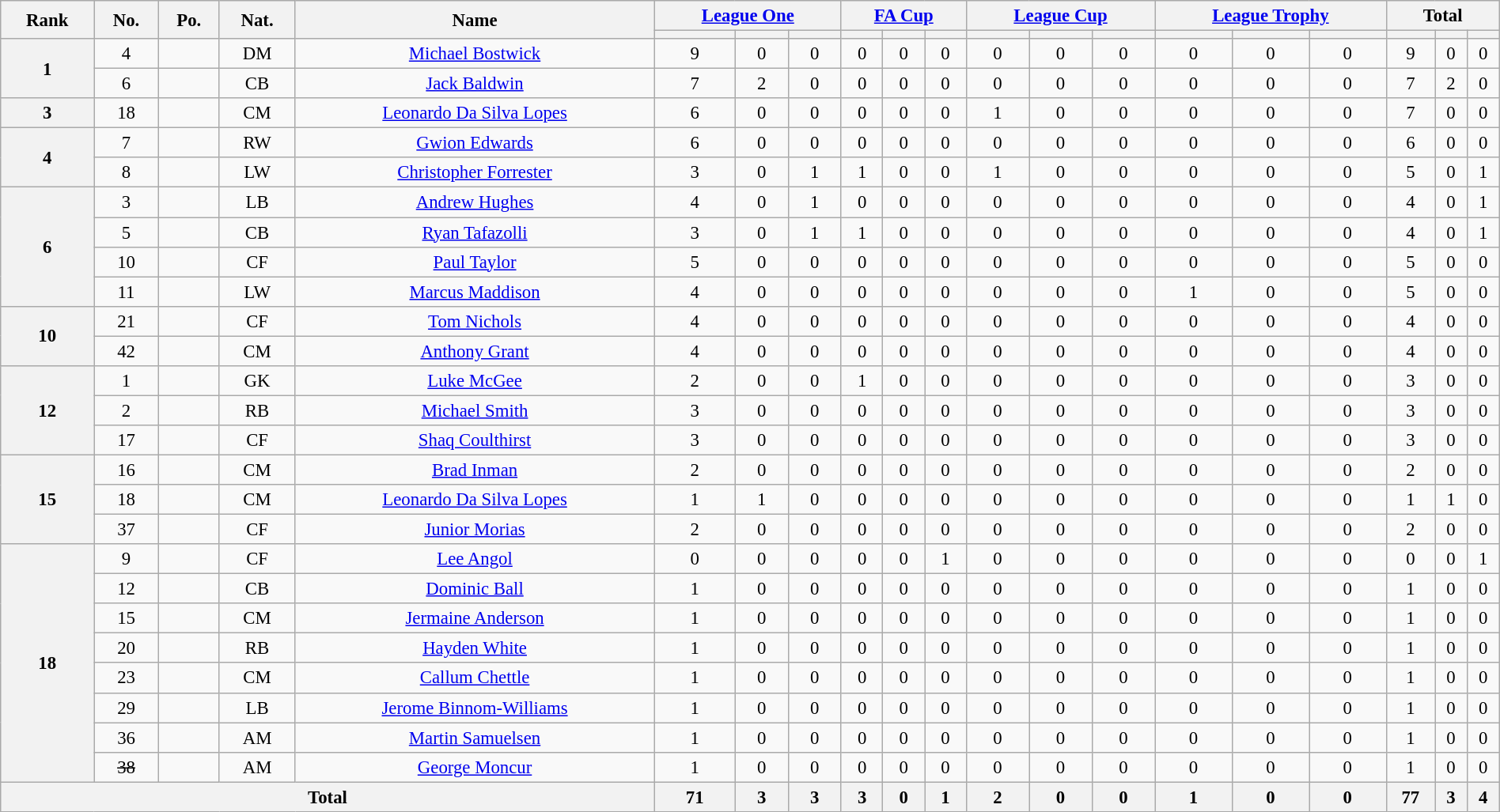<table class="wikitable" style="text-align:center; font-size:95%; width:100%;">
<tr>
<th rowspan=2>Rank</th>
<th rowspan=2>No.</th>
<th rowspan=2>Po.</th>
<th rowspan=2>Nat.</th>
<th rowspan=2>Name</th>
<th colspan=3><a href='#'>League One</a></th>
<th colspan=3><a href='#'>FA Cup</a></th>
<th colspan=3><a href='#'>League Cup</a></th>
<th colspan=3><a href='#'>League Trophy</a></th>
<th colspan=3>Total</th>
</tr>
<tr>
<th></th>
<th></th>
<th></th>
<th></th>
<th></th>
<th></th>
<th></th>
<th></th>
<th></th>
<th></th>
<th></th>
<th></th>
<th></th>
<th></th>
<th></th>
</tr>
<tr>
<th rowspan=2>1</th>
<td>4</td>
<td></td>
<td>DM</td>
<td><a href='#'>Michael Bostwick</a></td>
<td>9</td>
<td>0</td>
<td>0</td>
<td>0</td>
<td>0</td>
<td>0</td>
<td>0</td>
<td>0</td>
<td>0</td>
<td>0</td>
<td>0</td>
<td>0</td>
<td>9</td>
<td>0</td>
<td>0</td>
</tr>
<tr>
<td>6</td>
<td></td>
<td>CB</td>
<td><a href='#'>Jack Baldwin</a></td>
<td>7</td>
<td>2</td>
<td>0</td>
<td>0</td>
<td>0</td>
<td>0</td>
<td>0</td>
<td>0</td>
<td>0</td>
<td>0</td>
<td>0</td>
<td>0</td>
<td>7</td>
<td>2</td>
<td>0</td>
</tr>
<tr>
<th rowspan=1>3</th>
<td>18</td>
<td></td>
<td>CM</td>
<td><a href='#'>Leonardo Da Silva Lopes</a></td>
<td>6</td>
<td>0</td>
<td>0</td>
<td>0</td>
<td>0</td>
<td>0</td>
<td>1</td>
<td>0</td>
<td>0</td>
<td>0</td>
<td>0</td>
<td>0</td>
<td>7</td>
<td>0</td>
<td>0</td>
</tr>
<tr>
<th rowspan=2>4</th>
<td>7</td>
<td></td>
<td>RW</td>
<td><a href='#'>Gwion Edwards</a></td>
<td>6</td>
<td>0</td>
<td>0</td>
<td>0</td>
<td>0</td>
<td>0</td>
<td>0</td>
<td>0</td>
<td>0</td>
<td>0</td>
<td>0</td>
<td>0</td>
<td>6</td>
<td>0</td>
<td>0</td>
</tr>
<tr>
<td>8</td>
<td></td>
<td>LW</td>
<td><a href='#'>Christopher Forrester</a></td>
<td>3</td>
<td>0</td>
<td>1</td>
<td>1</td>
<td>0</td>
<td>0</td>
<td>1</td>
<td>0</td>
<td>0</td>
<td>0</td>
<td>0</td>
<td>0</td>
<td>5</td>
<td>0</td>
<td>1</td>
</tr>
<tr>
<th rowspan=4>6</th>
<td>3</td>
<td></td>
<td>LB</td>
<td><a href='#'>Andrew Hughes</a></td>
<td>4</td>
<td>0</td>
<td>1</td>
<td>0</td>
<td>0</td>
<td>0</td>
<td>0</td>
<td>0</td>
<td>0</td>
<td>0</td>
<td>0</td>
<td>0</td>
<td>4</td>
<td>0</td>
<td>1</td>
</tr>
<tr>
<td>5</td>
<td></td>
<td>CB</td>
<td><a href='#'>Ryan Tafazolli</a></td>
<td>3</td>
<td>0</td>
<td>1</td>
<td>1</td>
<td>0</td>
<td>0</td>
<td>0</td>
<td>0</td>
<td>0</td>
<td>0</td>
<td>0</td>
<td>0</td>
<td>4</td>
<td>0</td>
<td>1</td>
</tr>
<tr>
<td>10</td>
<td></td>
<td>CF</td>
<td><a href='#'>Paul Taylor</a></td>
<td>5</td>
<td>0</td>
<td>0</td>
<td>0</td>
<td>0</td>
<td>0</td>
<td>0</td>
<td>0</td>
<td>0</td>
<td>0</td>
<td>0</td>
<td>0</td>
<td>5</td>
<td>0</td>
<td>0</td>
</tr>
<tr>
<td>11</td>
<td></td>
<td>LW</td>
<td><a href='#'>Marcus Maddison</a></td>
<td>4</td>
<td>0</td>
<td>0</td>
<td>0</td>
<td>0</td>
<td>0</td>
<td>0</td>
<td>0</td>
<td>0</td>
<td>1</td>
<td>0</td>
<td>0</td>
<td>5</td>
<td>0</td>
<td>0</td>
</tr>
<tr>
<th rowspan=2>10</th>
<td>21</td>
<td></td>
<td>CF</td>
<td><a href='#'>Tom Nichols</a></td>
<td>4</td>
<td>0</td>
<td>0</td>
<td>0</td>
<td>0</td>
<td>0</td>
<td>0</td>
<td>0</td>
<td>0</td>
<td>0</td>
<td>0</td>
<td>0</td>
<td>4</td>
<td>0</td>
<td>0</td>
</tr>
<tr>
<td>42</td>
<td></td>
<td>CM</td>
<td><a href='#'>Anthony Grant</a></td>
<td>4</td>
<td>0</td>
<td>0</td>
<td>0</td>
<td>0</td>
<td>0</td>
<td>0</td>
<td>0</td>
<td>0</td>
<td>0</td>
<td>0</td>
<td>0</td>
<td>4</td>
<td>0</td>
<td>0</td>
</tr>
<tr>
<th rowspan=3>12</th>
<td>1</td>
<td></td>
<td>GK</td>
<td><a href='#'>Luke McGee</a></td>
<td>2</td>
<td>0</td>
<td>0</td>
<td>1</td>
<td>0</td>
<td>0</td>
<td>0</td>
<td>0</td>
<td>0</td>
<td>0</td>
<td>0</td>
<td>0</td>
<td>3</td>
<td>0</td>
<td>0</td>
</tr>
<tr>
<td>2</td>
<td></td>
<td>RB</td>
<td><a href='#'>Michael Smith</a></td>
<td>3</td>
<td>0</td>
<td>0</td>
<td>0</td>
<td>0</td>
<td>0</td>
<td>0</td>
<td>0</td>
<td>0</td>
<td>0</td>
<td>0</td>
<td>0</td>
<td>3</td>
<td>0</td>
<td>0</td>
</tr>
<tr>
<td>17</td>
<td></td>
<td>CF</td>
<td><a href='#'>Shaq Coulthirst</a></td>
<td>3</td>
<td>0</td>
<td>0</td>
<td>0</td>
<td>0</td>
<td>0</td>
<td>0</td>
<td>0</td>
<td>0</td>
<td>0</td>
<td>0</td>
<td>0</td>
<td>3</td>
<td>0</td>
<td>0</td>
</tr>
<tr>
<th rowspan=3>15</th>
<td>16</td>
<td></td>
<td>CM</td>
<td><a href='#'>Brad Inman</a></td>
<td>2</td>
<td>0</td>
<td>0</td>
<td>0</td>
<td>0</td>
<td>0</td>
<td>0</td>
<td>0</td>
<td>0</td>
<td>0</td>
<td>0</td>
<td>0</td>
<td>2</td>
<td>0</td>
<td>0</td>
</tr>
<tr>
<td>18</td>
<td></td>
<td>CM</td>
<td><a href='#'>Leonardo Da Silva Lopes</a></td>
<td>1</td>
<td>1</td>
<td>0</td>
<td>0</td>
<td>0</td>
<td>0</td>
<td>0</td>
<td>0</td>
<td>0</td>
<td>0</td>
<td>0</td>
<td>0</td>
<td>1</td>
<td>1</td>
<td>0</td>
</tr>
<tr>
<td>37</td>
<td></td>
<td>CF</td>
<td><a href='#'>Junior Morias</a></td>
<td>2</td>
<td>0</td>
<td>0</td>
<td>0</td>
<td>0</td>
<td>0</td>
<td>0</td>
<td>0</td>
<td>0</td>
<td>0</td>
<td>0</td>
<td>0</td>
<td>2</td>
<td>0</td>
<td>0</td>
</tr>
<tr>
<th rowspan=8>18</th>
<td>9</td>
<td></td>
<td>CF</td>
<td><a href='#'>Lee Angol</a></td>
<td>0</td>
<td>0</td>
<td>0</td>
<td>0</td>
<td>0</td>
<td>1</td>
<td>0</td>
<td>0</td>
<td>0</td>
<td>0</td>
<td>0</td>
<td>0</td>
<td>0</td>
<td>0</td>
<td>1</td>
</tr>
<tr>
<td>12</td>
<td></td>
<td>CB</td>
<td><a href='#'>Dominic Ball</a></td>
<td>1</td>
<td>0</td>
<td>0</td>
<td>0</td>
<td>0</td>
<td>0</td>
<td>0</td>
<td>0</td>
<td>0</td>
<td>0</td>
<td>0</td>
<td>0</td>
<td>1</td>
<td>0</td>
<td>0</td>
</tr>
<tr>
<td>15</td>
<td></td>
<td>CM</td>
<td><a href='#'>Jermaine Anderson</a></td>
<td>1</td>
<td>0</td>
<td>0</td>
<td>0</td>
<td>0</td>
<td>0</td>
<td>0</td>
<td>0</td>
<td>0</td>
<td>0</td>
<td>0</td>
<td>0</td>
<td>1</td>
<td>0</td>
<td>0</td>
</tr>
<tr>
<td>20</td>
<td></td>
<td>RB</td>
<td><a href='#'>Hayden White</a></td>
<td>1</td>
<td>0</td>
<td>0</td>
<td>0</td>
<td>0</td>
<td>0</td>
<td>0</td>
<td>0</td>
<td>0</td>
<td>0</td>
<td>0</td>
<td>0</td>
<td>1</td>
<td>0</td>
<td>0</td>
</tr>
<tr>
<td>23</td>
<td></td>
<td>CM</td>
<td><a href='#'>Callum Chettle</a></td>
<td>1</td>
<td>0</td>
<td>0</td>
<td>0</td>
<td>0</td>
<td>0</td>
<td>0</td>
<td>0</td>
<td>0</td>
<td>0</td>
<td>0</td>
<td>0</td>
<td>1</td>
<td>0</td>
<td>0</td>
</tr>
<tr>
<td>29</td>
<td></td>
<td>LB</td>
<td><a href='#'>Jerome Binnom-Williams</a></td>
<td>1</td>
<td>0</td>
<td>0</td>
<td>0</td>
<td>0</td>
<td>0</td>
<td>0</td>
<td>0</td>
<td>0</td>
<td>0</td>
<td>0</td>
<td>0</td>
<td>1</td>
<td>0</td>
<td>0</td>
</tr>
<tr>
<td>36</td>
<td></td>
<td>AM</td>
<td><a href='#'>Martin Samuelsen</a></td>
<td>1</td>
<td>0</td>
<td>0</td>
<td>0</td>
<td>0</td>
<td>0</td>
<td>0</td>
<td>0</td>
<td>0</td>
<td>0</td>
<td>0</td>
<td>0</td>
<td>1</td>
<td>0</td>
<td>0</td>
</tr>
<tr>
<td><s>38</s></td>
<td></td>
<td>AM</td>
<td><a href='#'>George Moncur</a></td>
<td>1</td>
<td>0</td>
<td>0</td>
<td>0</td>
<td>0</td>
<td>0</td>
<td>0</td>
<td>0</td>
<td>0</td>
<td>0</td>
<td>0</td>
<td>0</td>
<td>1</td>
<td>0</td>
<td>0</td>
</tr>
<tr>
<th colspan=5>Total</th>
<th>71</th>
<th>3</th>
<th>3</th>
<th>3</th>
<th>0</th>
<th>1</th>
<th>2</th>
<th>0</th>
<th>0</th>
<th>1</th>
<th>0</th>
<th>0</th>
<th>77</th>
<th>3</th>
<th>4</th>
</tr>
</table>
